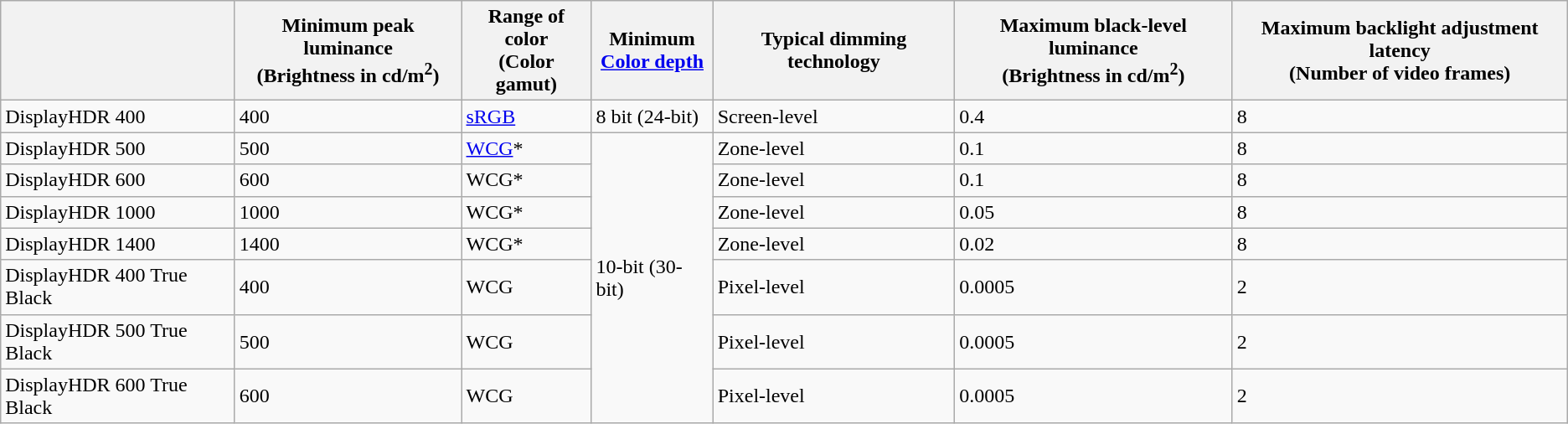<table class="wikitable">
<tr>
<th></th>
<th>Minimum peak luminance<br>(Brightness in cd/m<sup>2</sup>)</th>
<th>Range of color<br>(Color gamut)</th>
<th>Minimum<br><a href='#'>Color depth</a></th>
<th>Typical dimming technology</th>
<th>Maximum black-level luminance<br>(Brightness in cd/m<sup>2</sup>)</th>
<th>Maximum backlight adjustment latency<br>(Number of video frames)</th>
</tr>
<tr>
<td>DisplayHDR 400</td>
<td>400</td>
<td><a href='#'>sRGB</a></td>
<td>8 bit (24-bit)</td>
<td>Screen-level</td>
<td>0.4</td>
<td>8</td>
</tr>
<tr>
<td>DisplayHDR 500</td>
<td>500</td>
<td><a href='#'>WCG</a>*</td>
<td rowspan="7">10-bit (30-bit)</td>
<td>Zone-level</td>
<td>0.1</td>
<td>8</td>
</tr>
<tr>
<td>DisplayHDR 600</td>
<td>600</td>
<td>WCG*</td>
<td>Zone-level</td>
<td>0.1</td>
<td>8</td>
</tr>
<tr>
<td>DisplayHDR 1000</td>
<td>1000</td>
<td>WCG*</td>
<td>Zone-level</td>
<td>0.05</td>
<td>8</td>
</tr>
<tr>
<td>DisplayHDR 1400</td>
<td>1400</td>
<td>WCG*</td>
<td>Zone-level</td>
<td>0.02</td>
<td>8</td>
</tr>
<tr>
<td>DisplayHDR 400 True Black</td>
<td>400</td>
<td>WCG</td>
<td>Pixel-level</td>
<td>0.0005</td>
<td>2</td>
</tr>
<tr>
<td>DisplayHDR 500 True Black</td>
<td>500</td>
<td>WCG</td>
<td>Pixel-level</td>
<td>0.0005</td>
<td>2</td>
</tr>
<tr>
<td>DisplayHDR 600 True Black</td>
<td>600</td>
<td>WCG</td>
<td>Pixel-level</td>
<td>0.0005</td>
<td>2</td>
</tr>
</table>
